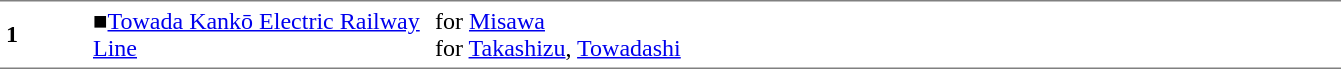<table table border=0 cellspacing=0 cellpadding=4>
<tr>
<td style="border-top:solid 1px gray; border-bottom:solid 1px gray;" width=50px><strong>1</strong></td>
<td style="border-top:solid 1px gray; border-bottom:solid 1px gray;" width=220px><span>■</span><a href='#'>Towada Kankō Electric Railway Line</a></td>
<td style="border-top:solid 1px gray; border-bottom:solid 1px gray;" width=600px>for <a href='#'>Misawa</a><br>for <a href='#'>Takashizu</a>, <a href='#'>Towadashi</a></td>
</tr>
</table>
